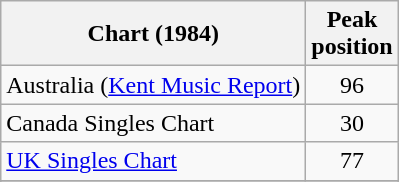<table class="wikitable">
<tr>
<th>Chart (1984)</th>
<th>Peak<br>position</th>
</tr>
<tr>
<td>Australia (<a href='#'>Kent Music Report</a>)</td>
<td align="center">96</td>
</tr>
<tr>
<td>Canada Singles Chart</td>
<td align="center">30</td>
</tr>
<tr>
<td><a href='#'>UK Singles Chart</a></td>
<td align="center">77</td>
</tr>
<tr>
</tr>
<tr>
</tr>
</table>
